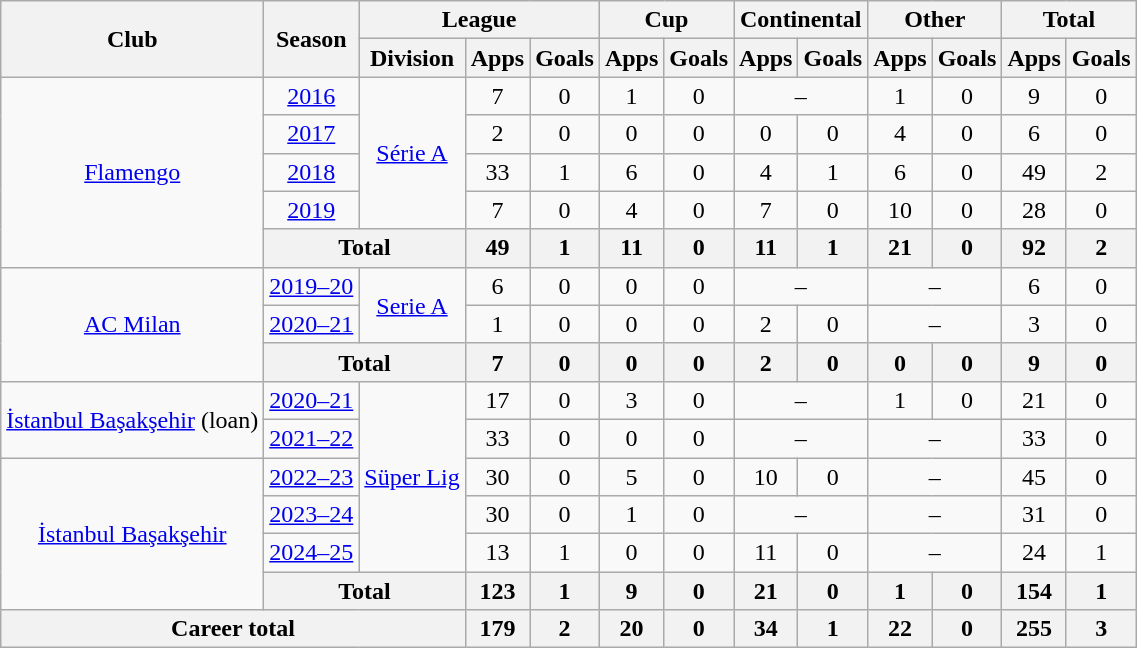<table class="wikitable" style="text-align:center">
<tr>
<th rowspan="2">Club</th>
<th rowspan="2">Season</th>
<th colspan="3">League</th>
<th colspan="2">Cup</th>
<th colspan="2">Continental</th>
<th colspan="2">Other</th>
<th colspan="2">Total</th>
</tr>
<tr>
<th>Division</th>
<th>Apps</th>
<th>Goals</th>
<th>Apps</th>
<th>Goals</th>
<th>Apps</th>
<th>Goals</th>
<th>Apps</th>
<th>Goals</th>
<th>Apps</th>
<th>Goals</th>
</tr>
<tr>
<td rowspan="5"><a href='#'>Flamengo</a></td>
<td><a href='#'>2016</a></td>
<td rowspan="4" valign="center"><a href='#'>Série A</a></td>
<td>7</td>
<td>0</td>
<td>1</td>
<td>0</td>
<td colspan="2">–</td>
<td>1</td>
<td>0</td>
<td>9</td>
<td>0</td>
</tr>
<tr>
<td><a href='#'>2017</a></td>
<td>2</td>
<td>0</td>
<td>0</td>
<td>0</td>
<td>0</td>
<td>0</td>
<td>4</td>
<td>0</td>
<td>6</td>
<td>0</td>
</tr>
<tr>
<td><a href='#'>2018</a></td>
<td>33</td>
<td>1</td>
<td>6</td>
<td>0</td>
<td>4</td>
<td>1</td>
<td>6</td>
<td>0</td>
<td>49</td>
<td>2</td>
</tr>
<tr>
<td><a href='#'>2019</a></td>
<td>7</td>
<td>0</td>
<td>4</td>
<td>0</td>
<td>7</td>
<td>0</td>
<td>10</td>
<td>0</td>
<td>28</td>
<td>0</td>
</tr>
<tr>
<th colspan="2">Total</th>
<th>49</th>
<th>1</th>
<th>11</th>
<th>0</th>
<th>11</th>
<th>1</th>
<th>21</th>
<th>0</th>
<th>92</th>
<th>2</th>
</tr>
<tr>
<td rowspan="3"><a href='#'>AC Milan</a></td>
<td><a href='#'>2019–20</a></td>
<td rowspan="2" valign="center"><a href='#'>Serie A</a></td>
<td>6</td>
<td>0</td>
<td>0</td>
<td>0</td>
<td colspan="2">–</td>
<td colspan="2">–</td>
<td>6</td>
<td>0</td>
</tr>
<tr>
<td><a href='#'>2020–21</a></td>
<td>1</td>
<td>0</td>
<td>0</td>
<td>0</td>
<td>2</td>
<td>0</td>
<td colspan="2">–</td>
<td>3</td>
<td>0</td>
</tr>
<tr>
<th colspan="2">Total</th>
<th>7</th>
<th>0</th>
<th>0</th>
<th>0</th>
<th>2</th>
<th>0</th>
<th>0</th>
<th>0</th>
<th>9</th>
<th>0</th>
</tr>
<tr>
<td rowspan="2"><a href='#'>İstanbul Başakşehir</a> (loan)</td>
<td><a href='#'>2020–21</a></td>
<td rowspan="5" valign="center"><a href='#'>Süper Lig</a></td>
<td>17</td>
<td>0</td>
<td>3</td>
<td>0</td>
<td colspan="2">–</td>
<td>1</td>
<td>0</td>
<td>21</td>
<td>0</td>
</tr>
<tr>
<td><a href='#'>2021–22</a></td>
<td>33</td>
<td>0</td>
<td>0</td>
<td>0</td>
<td colspan="2">–</td>
<td colspan="2">–</td>
<td>33</td>
<td>0</td>
</tr>
<tr>
<td rowspan="4"><a href='#'>İstanbul Başakşehir</a></td>
<td><a href='#'>2022–23</a></td>
<td>30</td>
<td>0</td>
<td>5</td>
<td>0</td>
<td>10</td>
<td>0</td>
<td colspan="2">–</td>
<td>45</td>
<td>0</td>
</tr>
<tr>
<td><a href='#'>2023–24</a></td>
<td>30</td>
<td>0</td>
<td>1</td>
<td>0</td>
<td colspan="2">–</td>
<td colspan="2">–</td>
<td>31</td>
<td>0</td>
</tr>
<tr>
<td><a href='#'>2024–25</a></td>
<td>13</td>
<td>1</td>
<td>0</td>
<td>0</td>
<td>11</td>
<td>0</td>
<td colspan="2">–</td>
<td>24</td>
<td>1</td>
</tr>
<tr>
<th colspan="2">Total</th>
<th>123</th>
<th>1</th>
<th>9</th>
<th>0</th>
<th>21</th>
<th>0</th>
<th>1</th>
<th>0</th>
<th>154</th>
<th>1</th>
</tr>
<tr>
<th colspan="3">Career total</th>
<th>179</th>
<th>2</th>
<th>20</th>
<th>0</th>
<th>34</th>
<th>1</th>
<th>22</th>
<th>0</th>
<th>255</th>
<th>3</th>
</tr>
</table>
